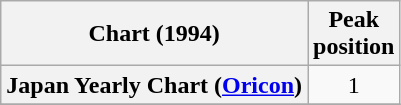<table class="wikitable plainrowheaders">
<tr>
<th>Chart (1994)</th>
<th>Peak<br>position</th>
</tr>
<tr>
<th scope="row">Japan Yearly Chart (<a href='#'>Oricon</a>)</th>
<td style="text-align:center;">1</td>
</tr>
<tr>
</tr>
</table>
